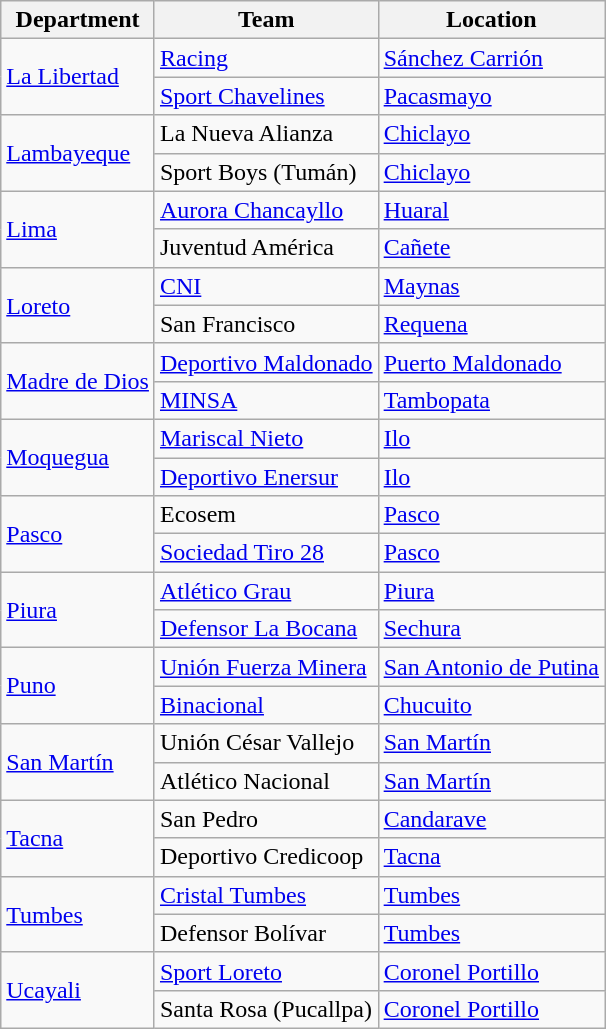<table class="wikitable">
<tr>
<th>Department</th>
<th>Team</th>
<th>Location</th>
</tr>
<tr>
<td rowspan="2"><a href='#'>La Libertad</a></td>
<td><a href='#'>Racing</a></td>
<td><a href='#'>Sánchez Carrión</a></td>
</tr>
<tr>
<td><a href='#'>Sport Chavelines</a></td>
<td><a href='#'>Pacasmayo</a></td>
</tr>
<tr>
<td rowspan="2"><a href='#'>Lambayeque</a></td>
<td>La Nueva Alianza</td>
<td><a href='#'>Chiclayo</a></td>
</tr>
<tr>
<td>Sport Boys (Tumán)</td>
<td><a href='#'>Chiclayo</a></td>
</tr>
<tr>
<td rowspan="2"><a href='#'>Lima</a></td>
<td><a href='#'>Aurora Chancayllo</a></td>
<td><a href='#'>Huaral</a></td>
</tr>
<tr>
<td>Juventud América</td>
<td><a href='#'>Cañete</a></td>
</tr>
<tr>
<td rowspan="2"><a href='#'>Loreto</a></td>
<td><a href='#'>CNI</a></td>
<td><a href='#'>Maynas</a></td>
</tr>
<tr>
<td>San Francisco</td>
<td><a href='#'>Requena</a></td>
</tr>
<tr>
<td rowspan="2"><a href='#'>Madre de Dios</a></td>
<td><a href='#'>Deportivo Maldonado</a></td>
<td><a href='#'>Puerto Maldonado</a></td>
</tr>
<tr>
<td><a href='#'>MINSA</a></td>
<td><a href='#'>Tambopata</a></td>
</tr>
<tr>
<td rowspan="2"><a href='#'>Moquegua</a></td>
<td><a href='#'>Mariscal Nieto</a></td>
<td><a href='#'>Ilo</a></td>
</tr>
<tr>
<td><a href='#'>Deportivo Enersur</a></td>
<td><a href='#'>Ilo</a></td>
</tr>
<tr>
<td rowspan="2"><a href='#'>Pasco</a></td>
<td>Ecosem</td>
<td><a href='#'>Pasco</a></td>
</tr>
<tr>
<td><a href='#'>Sociedad Tiro 28</a></td>
<td><a href='#'>Pasco</a></td>
</tr>
<tr>
<td rowspan="2"><a href='#'>Piura</a></td>
<td><a href='#'>Atlético Grau</a></td>
<td><a href='#'>Piura</a></td>
</tr>
<tr>
<td><a href='#'>Defensor La Bocana</a></td>
<td><a href='#'>Sechura</a></td>
</tr>
<tr>
<td rowspan="2"><a href='#'>Puno</a></td>
<td><a href='#'>Unión Fuerza Minera</a></td>
<td><a href='#'>San Antonio de Putina</a></td>
</tr>
<tr>
<td><a href='#'>Binacional</a></td>
<td><a href='#'>Chucuito</a></td>
</tr>
<tr>
<td rowspan="2"><a href='#'>San Martín</a></td>
<td>Unión César Vallejo</td>
<td><a href='#'>San Martín</a></td>
</tr>
<tr>
<td>Atlético Nacional</td>
<td><a href='#'>San Martín</a></td>
</tr>
<tr>
<td rowspan="2"><a href='#'>Tacna</a></td>
<td>San Pedro</td>
<td><a href='#'>Candarave</a></td>
</tr>
<tr>
<td>Deportivo Credicoop</td>
<td><a href='#'>Tacna</a></td>
</tr>
<tr>
<td rowspan="2"><a href='#'>Tumbes</a></td>
<td><a href='#'>Cristal Tumbes</a></td>
<td><a href='#'>Tumbes</a></td>
</tr>
<tr>
<td>Defensor Bolívar</td>
<td><a href='#'>Tumbes</a></td>
</tr>
<tr>
<td rowspan="2"><a href='#'>Ucayali</a></td>
<td><a href='#'>Sport Loreto</a></td>
<td><a href='#'>Coronel Portillo</a></td>
</tr>
<tr>
<td>Santa Rosa (Pucallpa)</td>
<td><a href='#'>Coronel Portillo</a></td>
</tr>
</table>
